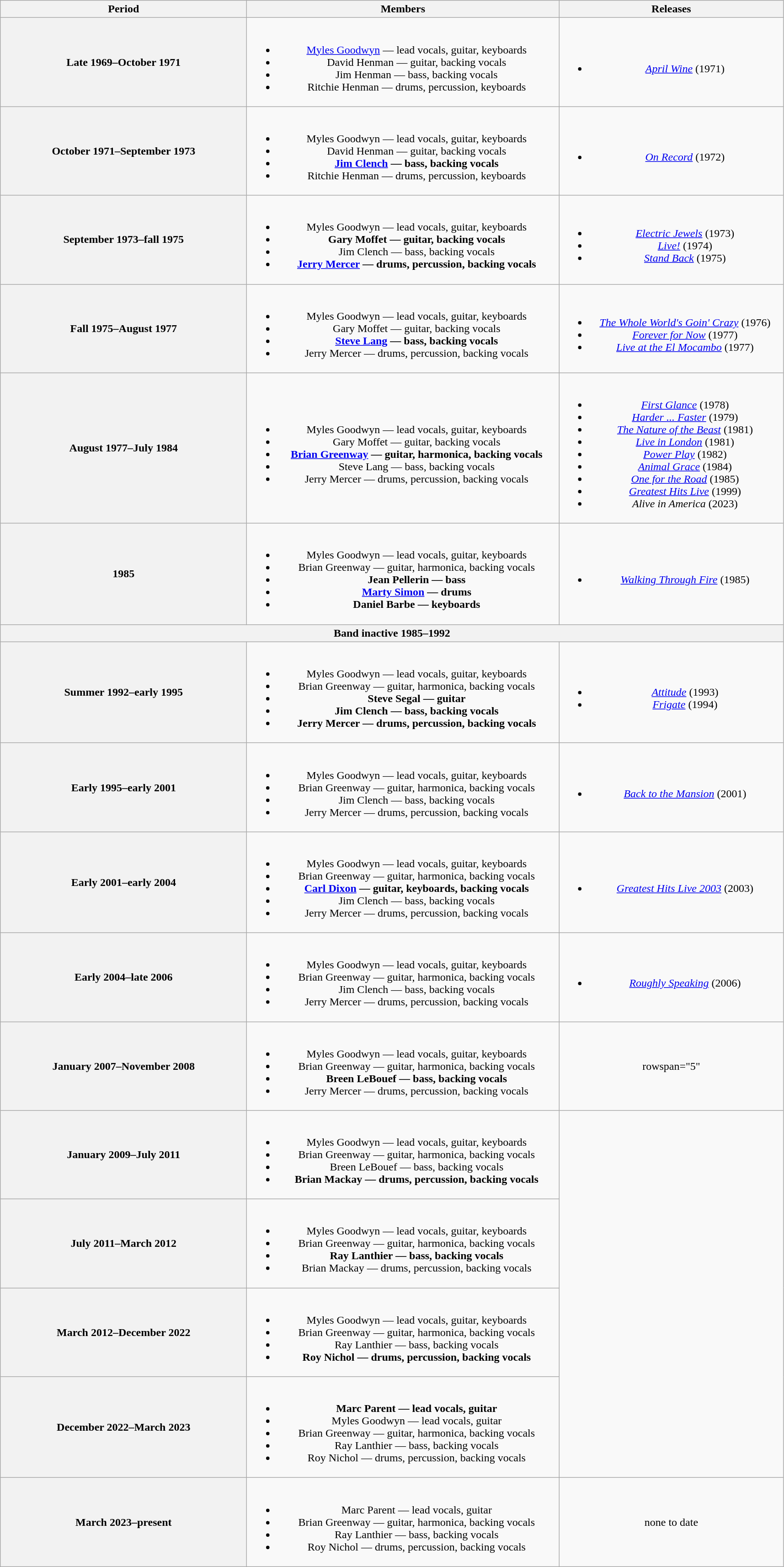<table class="wikitable plainrowheaders" style="text-align:center;">
<tr>
<th scope="col" style="width:22em;">Period</th>
<th scope="col" style="width:28em;">Members</th>
<th scope="col" style="width:20em;">Releases</th>
</tr>
<tr>
<th scope="col">Late 1969–October 1971</th>
<td><br><ul><li><a href='#'>Myles Goodwyn</a> — lead vocals, guitar, keyboards</li><li>David Henman — guitar, backing vocals</li><li>Jim Henman — bass, backing vocals</li><li>Ritchie Henman — drums, percussion, keyboards</li></ul></td>
<td><br><ul><li><em><a href='#'>April Wine</a></em> (1971)</li></ul></td>
</tr>
<tr>
<th scope="col">October 1971–September 1973</th>
<td><br><ul><li>Myles Goodwyn — lead vocals, guitar, keyboards</li><li>David Henman — guitar, backing vocals</li><li><strong><a href='#'>Jim Clench</a> — bass, backing vocals</strong></li><li>Ritchie Henman — drums, percussion, keyboards</li></ul></td>
<td><br><ul><li><em><a href='#'>On Record</a></em> (1972)</li></ul></td>
</tr>
<tr>
<th scope="col">September 1973–fall 1975</th>
<td><br><ul><li>Myles Goodwyn — lead vocals, guitar, keyboards</li><li><strong>Gary Moffet — guitar, backing vocals</strong></li><li>Jim Clench — bass, backing vocals</li><li><strong><a href='#'>Jerry Mercer</a> — drums, percussion, backing vocals</strong></li></ul></td>
<td><br><ul><li><em><a href='#'>Electric Jewels</a></em> (1973)</li><li><em><a href='#'>Live!</a></em> (1974)</li><li><em><a href='#'>Stand Back</a></em> (1975)</li></ul></td>
</tr>
<tr>
<th scope="col">Fall 1975–August 1977</th>
<td><br><ul><li>Myles Goodwyn — lead vocals, guitar, keyboards</li><li>Gary Moffet — guitar, backing vocals</li><li><strong><a href='#'>Steve Lang</a> — bass, backing vocals</strong></li><li>Jerry Mercer — drums, percussion, backing vocals</li></ul></td>
<td><br><ul><li><em><a href='#'>The Whole World's Goin' Crazy</a></em> (1976)</li><li><em><a href='#'>Forever for Now</a></em> (1977)</li><li><em><a href='#'>Live at the El Mocambo</a></em> (1977)</li></ul></td>
</tr>
<tr>
<th scope="col">August 1977–July 1984</th>
<td><br><ul><li>Myles Goodwyn — lead vocals, guitar, keyboards</li><li>Gary Moffet — guitar, backing vocals</li><li><strong><a href='#'>Brian Greenway</a> — guitar, harmonica, backing vocals</strong></li><li>Steve Lang — bass, backing vocals</li><li>Jerry Mercer — drums, percussion, backing vocals</li></ul></td>
<td><br><ul><li><em><a href='#'>First Glance</a></em> (1978)</li><li><em><a href='#'>Harder ... Faster</a></em> (1979)</li><li><em><a href='#'>The Nature of the Beast</a></em> (1981)</li><li><em><a href='#'>Live in London</a></em> (1981)</li><li><em><a href='#'>Power Play</a></em> (1982)</li><li><em><a href='#'>Animal Grace</a></em> (1984)</li><li><em><a href='#'>One for the Road</a></em> (1985)</li><li><em><a href='#'>Greatest Hits Live</a></em> (1999)</li><li><em>Alive in America</em> (2023)</li></ul></td>
</tr>
<tr>
<th scope="col">1985<br></th>
<td><br><ul><li>Myles Goodwyn — lead vocals, guitar, keyboards</li><li>Brian Greenway — guitar, harmonica, backing vocals</li><li><strong>Jean Pellerin — bass</strong> </li><li><strong><a href='#'>Marty Simon</a> — drums</strong> </li><li><strong>Daniel Barbe — keyboards</strong> </li></ul></td>
<td><br><ul><li><em><a href='#'>Walking Through Fire</a></em> (1985)</li></ul></td>
</tr>
<tr>
<th scope="col" colspan="3">Band inactive 1985–1992</th>
</tr>
<tr>
<th scope="col">Summer 1992–early 1995</th>
<td><br><ul><li>Myles Goodwyn — lead vocals, guitar, keyboards</li><li>Brian Greenway — guitar, harmonica, backing vocals</li><li><strong>Steve Segal — guitar</strong></li><li><strong>Jim Clench — bass, backing vocals</strong></li><li><strong>Jerry Mercer — drums, percussion, backing vocals</strong></li></ul></td>
<td><br><ul><li><em><a href='#'>Attitude</a></em> (1993)</li><li><em><a href='#'>Frigate</a></em> (1994)</li></ul></td>
</tr>
<tr>
<th scope="col">Early 1995–early 2001</th>
<td><br><ul><li>Myles Goodwyn — lead vocals, guitar, keyboards</li><li>Brian Greenway — guitar, harmonica, backing vocals</li><li>Jim Clench — bass, backing vocals</li><li>Jerry Mercer — drums, percussion, backing vocals</li></ul></td>
<td><br><ul><li><em><a href='#'>Back to the Mansion</a></em> (2001)</li></ul></td>
</tr>
<tr>
<th scope="col">Early 2001–early 2004</th>
<td><br><ul><li>Myles Goodwyn — lead vocals, guitar, keyboards</li><li>Brian Greenway — guitar, harmonica, backing vocals</li><li><strong><a href='#'>Carl Dixon</a> — guitar, keyboards, backing vocals</strong></li><li>Jim Clench — bass, backing vocals</li><li>Jerry Mercer — drums, percussion, backing vocals</li></ul></td>
<td><br><ul><li><em><a href='#'>Greatest Hits Live 2003</a></em> (2003)</li></ul></td>
</tr>
<tr>
<th scope="col">Early 2004–late 2006</th>
<td><br><ul><li>Myles Goodwyn — lead vocals, guitar, keyboards</li><li>Brian Greenway — guitar, harmonica, backing vocals</li><li>Jim Clench — bass, backing vocals</li><li>Jerry Mercer — drums, percussion, backing vocals</li></ul></td>
<td><br><ul><li><em><a href='#'>Roughly Speaking</a></em> (2006)</li></ul></td>
</tr>
<tr>
<th scope="col">January 2007–November 2008</th>
<td><br><ul><li>Myles Goodwyn — lead vocals, guitar, keyboards</li><li>Brian Greenway — guitar, harmonica, backing vocals</li><li><strong>Breen LeBouef — bass, backing vocals</strong></li><li>Jerry Mercer — drums, percussion, backing vocals</li></ul></td>
<td>rowspan="5" </td>
</tr>
<tr>
<th scope="col">January 2009–July 2011</th>
<td><br><ul><li>Myles Goodwyn — lead vocals, guitar, keyboards</li><li>Brian Greenway — guitar, harmonica, backing vocals</li><li>Breen LeBouef — bass, backing vocals</li><li><strong>Brian Mackay — drums, percussion, backing vocals</strong></li></ul></td>
</tr>
<tr>
<th scope="col">July 2011–March 2012</th>
<td><br><ul><li>Myles Goodwyn — lead vocals, guitar, keyboards</li><li>Brian Greenway — guitar, harmonica, backing vocals</li><li><strong>Ray Lanthier — bass, backing vocals</strong></li><li>Brian Mackay — drums, percussion, backing vocals</li></ul></td>
</tr>
<tr>
<th scope="col">March 2012–December 2022</th>
<td><br><ul><li>Myles Goodwyn — lead vocals, guitar, keyboards</li><li>Brian Greenway — guitar, harmonica, backing vocals</li><li>Ray Lanthier — bass, backing vocals</li><li><strong>Roy Nichol — drums, percussion, backing vocals</strong></li></ul></td>
</tr>
<tr>
<th scope="col">December 2022–March 2023</th>
<td><br><ul><li><strong>Marc Parent — lead vocals, guitar</strong></li><li>Myles Goodwyn — lead vocals, guitar </li><li>Brian Greenway — guitar, harmonica, backing vocals</li><li>Ray Lanthier — bass, backing vocals</li><li>Roy Nichol — drums, percussion, backing vocals</li></ul></td>
</tr>
<tr>
<th scope="col">March 2023–present</th>
<td><br><ul><li>Marc Parent — lead vocals, guitar</li><li>Brian Greenway — guitar, harmonica, backing vocals</li><li>Ray Lanthier — bass, backing vocals</li><li>Roy Nichol — drums, percussion, backing vocals</li></ul></td>
<td>none to date</td>
</tr>
</table>
